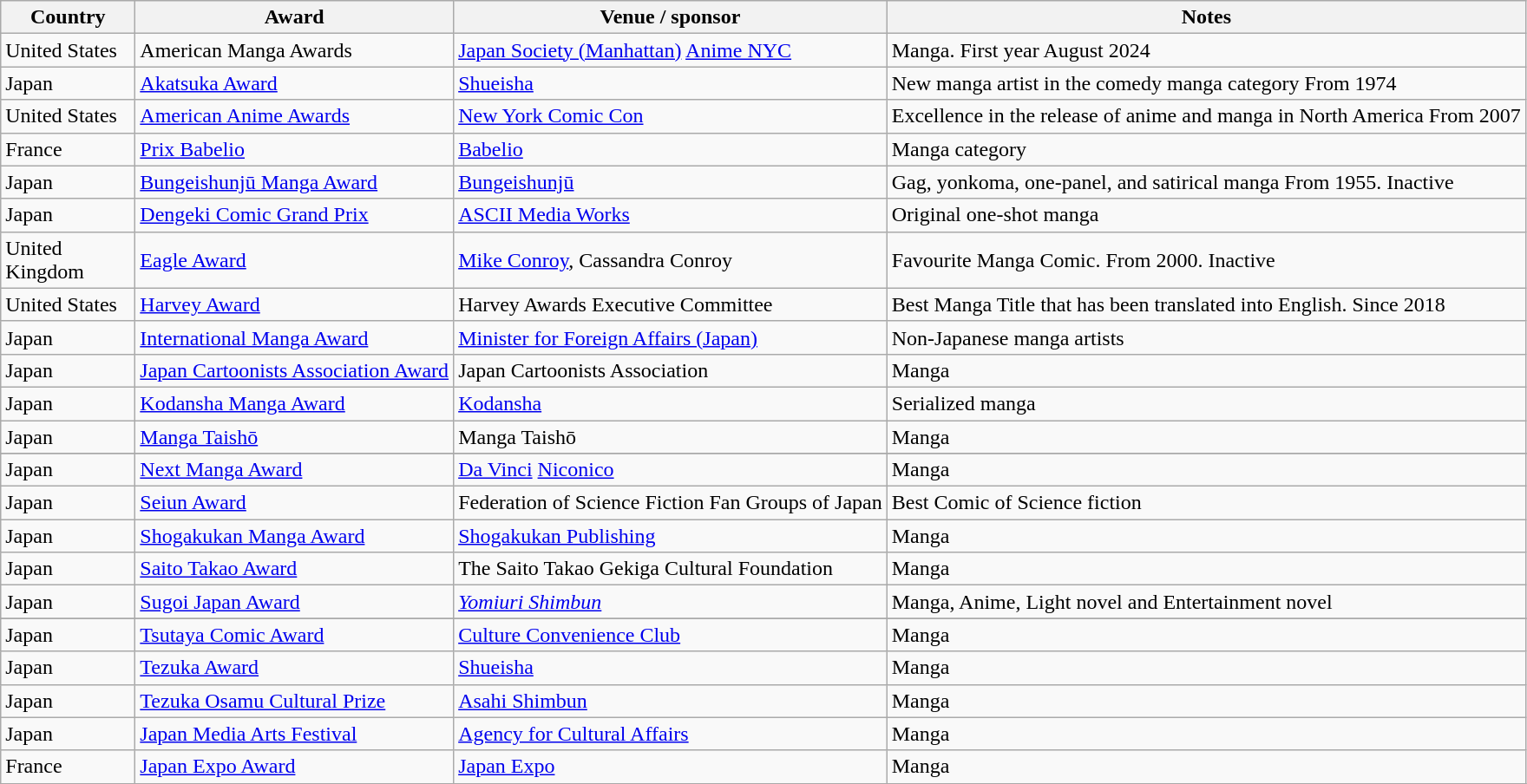<table class="wikitable sortable">
<tr>
<th style="width:6em;">Country</th>
<th>Award</th>
<th>Venue / sponsor</th>
<th>Notes</th>
</tr>
<tr>
<td>United States</td>
<td>American Manga Awards</td>
<td><a href='#'>Japan Society (Manhattan)</a> <a href='#'>Anime NYC</a></td>
<td>Manga. First year August 2024</td>
</tr>
<tr>
<td>Japan</td>
<td><a href='#'>Akatsuka Award</a></td>
<td><a href='#'>Shueisha</a></td>
<td>New manga artist in the comedy manga category From 1974</td>
</tr>
<tr>
<td>United States</td>
<td><a href='#'>American Anime Awards</a></td>
<td><a href='#'>New York Comic Con</a></td>
<td>Excellence in the release of anime and manga in North America From 2007</td>
</tr>
<tr>
<td>France</td>
<td><a href='#'>Prix Babelio</a></td>
<td><a href='#'>Babelio </a></td>
<td>Manga category</td>
</tr>
<tr>
<td>Japan</td>
<td><a href='#'>Bungeishunjū Manga Award</a></td>
<td><a href='#'>Bungeishunjū</a></td>
<td>Gag, yonkoma, one-panel, and satirical manga From 1955. Inactive</td>
</tr>
<tr>
<td>Japan</td>
<td><a href='#'>Dengeki Comic Grand Prix</a></td>
<td><a href='#'>ASCII Media Works</a></td>
<td>Original one-shot manga</td>
</tr>
<tr>
<td>United Kingdom</td>
<td><a href='#'>Eagle Award</a></td>
<td><a href='#'>Mike Conroy</a>, Cassandra Conroy</td>
<td>Favourite Manga Comic. From 2000. Inactive</td>
</tr>
<tr>
<td>United States</td>
<td><a href='#'>Harvey Award</a></td>
<td>Harvey Awards Executive Committee</td>
<td>Best Manga Title that has been translated into English. Since 2018</td>
</tr>
<tr>
<td>Japan</td>
<td><a href='#'>International Manga Award</a></td>
<td><a href='#'>Minister for Foreign Affairs (Japan)</a></td>
<td>Non-Japanese manga artists</td>
</tr>
<tr>
<td>Japan</td>
<td><a href='#'>Japan Cartoonists Association Award</a></td>
<td>Japan Cartoonists Association</td>
<td>Manga</td>
</tr>
<tr>
<td>Japan</td>
<td><a href='#'>Kodansha Manga Award</a></td>
<td><a href='#'>Kodansha</a></td>
<td>Serialized manga</td>
</tr>
<tr>
<td>Japan</td>
<td><a href='#'>Manga Taishō</a></td>
<td>Manga Taishō</td>
<td>Manga</td>
</tr>
<tr>
</tr>
<tr>
<td>Japan</td>
<td><a href='#'>Next Manga Award</a></td>
<td><a href='#'>Da Vinci</a> <a href='#'>Niconico</a></td>
<td>Manga</td>
</tr>
<tr>
<td>Japan</td>
<td><a href='#'>Seiun Award</a></td>
<td>Federation of Science Fiction Fan Groups of Japan</td>
<td>Best Comic of Science fiction</td>
</tr>
<tr>
<td>Japan</td>
<td><a href='#'>Shogakukan Manga Award</a></td>
<td><a href='#'>Shogakukan Publishing</a></td>
<td>Manga</td>
</tr>
<tr>
<td>Japan</td>
<td><a href='#'>Saito Takao Award</a></td>
<td>The Saito Takao Gekiga Cultural Foundation</td>
<td>Manga</td>
</tr>
<tr>
<td>Japan</td>
<td><a href='#'>Sugoi Japan Award</a></td>
<td><em><a href='#'>Yomiuri Shimbun</a></em></td>
<td>Manga, Anime, Light novel and Entertainment novel</td>
</tr>
<tr>
</tr>
<tr>
<td>Japan</td>
<td><a href='#'>Tsutaya Comic Award</a></td>
<td><a href='#'>Culture Convenience Club</a></td>
<td>Manga</td>
</tr>
<tr>
<td>Japan</td>
<td><a href='#'>Tezuka Award</a></td>
<td><a href='#'>Shueisha</a></td>
<td>Manga</td>
</tr>
<tr>
<td>Japan</td>
<td><a href='#'>Tezuka Osamu Cultural Prize</a></td>
<td><a href='#'>Asahi Shimbun</a></td>
<td>Manga</td>
</tr>
<tr>
<td>Japan</td>
<td><a href='#'>Japan Media Arts Festival</a></td>
<td><a href='#'>Agency for Cultural Affairs</a></td>
<td>Manga</td>
</tr>
<tr>
<td>France</td>
<td><a href='#'>Japan Expo Award</a></td>
<td><a href='#'>Japan Expo</a></td>
<td>Manga</td>
</tr>
<tr>
</tr>
</table>
